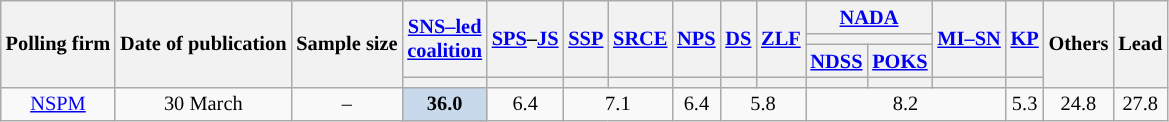<table class="wikitable" style="text-align:center; font-size:85%; line-height:16px; margin-bottom:0">
<tr>
<th rowspan="4">Polling firm</th>
<th rowspan="4">Date of publication</th>
<th rowspan="4">Sample size</th>
<th rowspan="3"><a href='#'>SNS–led<br>coalition</a></th>
<th rowspan="3"><a href='#'>SPS</a>–<a href='#'>JS</a></th>
<th rowspan="3"><a href='#'>SSP</a></th>
<th rowspan="3"><a href='#'>SRCE</a></th>
<th rowspan="3"><a href='#'>NPS</a></th>
<th rowspan="3"><a href='#'>DS</a></th>
<th rowspan="3"><a href='#'>ZLF</a></th>
<th colspan="2"><a href='#'>NADA</a></th>
<th rowspan="3"><a href='#'>MI–SN</a></th>
<th rowspan="3"><a href='#'>KP</a></th>
<th rowspan="4">Others</th>
<th rowspan="4">Lead</th>
</tr>
<tr>
<th colspan="2" style="background:"></th>
</tr>
<tr>
<th><a href='#'>NDSS</a></th>
<th><a href='#'>POKS</a></th>
</tr>
<tr>
<th style="background:"></th>
<th style="background:"></th>
<th style="background:"></th>
<th style="background:"></th>
<th style="background:"></th>
<th style="background:"></th>
<th style="background:"></th>
<th style="background:"></th>
<th style="background:"></th>
<th style="background:"></th>
<th style="background:"></th>
</tr>
<tr>
<td><a href='#'>NSPM</a></td>
<td>30 March</td>
<td>–</td>
<td style="background:#C8D9EC"><strong>36.0</strong></td>
<td>6.4</td>
<td colspan="2">7.1</td>
<td>6.4</td>
<td colspan="2">5.8</td>
<td colspan="3">8.2</td>
<td>5.3</td>
<td>24.8</td>
<td style="background:">27.8</td>
</tr>
</table>
